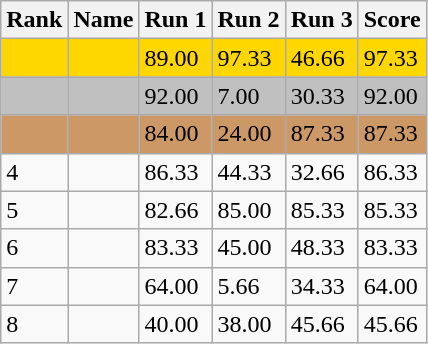<table class="wikitable">
<tr>
<th>Rank</th>
<th>Name</th>
<th>Run 1</th>
<th>Run 2</th>
<th>Run 3</th>
<th>Score</th>
</tr>
<tr style="background:gold;">
<td></td>
<td></td>
<td>89.00</td>
<td>97.33</td>
<td>46.66</td>
<td>97.33</td>
</tr>
<tr style="background:silver;">
<td></td>
<td></td>
<td>92.00</td>
<td>7.00</td>
<td>30.33</td>
<td>92.00</td>
</tr>
<tr style="background:#CC9966;">
<td></td>
<td></td>
<td>84.00</td>
<td>24.00</td>
<td>87.33</td>
<td>87.33</td>
</tr>
<tr>
<td>4</td>
<td></td>
<td>86.33</td>
<td>44.33</td>
<td>32.66</td>
<td>86.33</td>
</tr>
<tr>
<td>5</td>
<td></td>
<td>82.66</td>
<td>85.00</td>
<td>85.33</td>
<td>85.33</td>
</tr>
<tr>
<td>6</td>
<td></td>
<td>83.33</td>
<td>45.00</td>
<td>48.33</td>
<td>83.33</td>
</tr>
<tr>
<td>7</td>
<td></td>
<td>64.00</td>
<td>5.66</td>
<td>34.33</td>
<td>64.00</td>
</tr>
<tr>
<td>8</td>
<td></td>
<td>40.00</td>
<td>38.00</td>
<td>45.66</td>
<td>45.66</td>
</tr>
</table>
